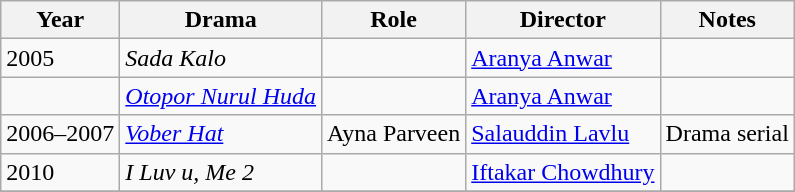<table class="wikitable">
<tr>
<th>Year</th>
<th>Drama</th>
<th>Role</th>
<th>Director</th>
<th>Notes</th>
</tr>
<tr>
<td rowspan="1">2005</td>
<td><em>Sada Kalo</em></td>
<td></td>
<td><a href='#'>Aranya Anwar</a></td>
<td></td>
</tr>
<tr>
<td rowspan="1"></td>
<td><em><a href='#'>Otopor Nurul Huda</a></em></td>
<td></td>
<td><a href='#'>Aranya Anwar</a></td>
<td></td>
</tr>
<tr>
<td rowspan="1">2006–2007</td>
<td><em><a href='#'>Vober Hat</a></em></td>
<td>Ayna Parveen</td>
<td><a href='#'>Salauddin Lavlu</a></td>
<td>Drama serial</td>
</tr>
<tr>
<td rowspan="1">2010</td>
<td><em>I Luv u, Me 2</em></td>
<td></td>
<td><a href='#'>Iftakar Chowdhury</a></td>
<td></td>
</tr>
<tr>
</tr>
</table>
